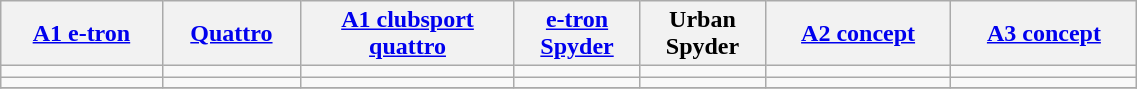<table class="wikitable"   width=60%>
<tr>
<th><a href='#'>A1 e-tron</a></th>
<th><a href='#'>Quattro</a></th>
<th><a href='#'>A1 clubsport<br> quattro</a></th>
<th><a href='#'>e-tron<br> Spyder</a></th>
<th>Urban<br> Spyder</th>
<th><a href='#'>A2 concept</a></th>
<th><a href='#'>A3 concept</a></th>
</tr>
<tr>
<td></td>
<td></td>
<td></td>
<td></td>
<td></td>
<td></td>
<td></td>
</tr>
<tr>
<td></td>
<td></td>
<td></td>
<td></td>
<td></td>
<td></td>
<td></td>
</tr>
<tr>
</tr>
</table>
